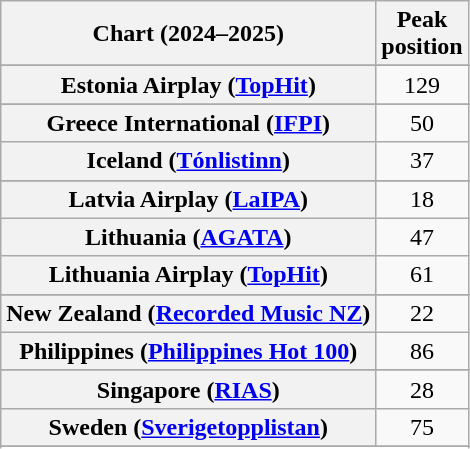<table class="wikitable sortable plainrowheaders" style="text-align:center">
<tr>
<th scope="col">Chart (2024–2025)</th>
<th scope="col">Peak<br>position</th>
</tr>
<tr>
</tr>
<tr>
</tr>
<tr>
</tr>
<tr>
</tr>
<tr>
</tr>
<tr>
<th scope="row">Estonia Airplay (<a href='#'>TopHit</a>)</th>
<td>129</td>
</tr>
<tr>
</tr>
<tr>
<th scope="row">Greece International (<a href='#'>IFPI</a>)</th>
<td>50</td>
</tr>
<tr>
<th scope="row">Iceland (<a href='#'>Tónlistinn</a>)</th>
<td>37</td>
</tr>
<tr>
</tr>
<tr>
<th scope="row">Latvia Airplay (<a href='#'>LaIPA</a>)</th>
<td>18</td>
</tr>
<tr>
<th scope="row">Lithuania (<a href='#'>AGATA</a>)</th>
<td>47</td>
</tr>
<tr>
<th scope="row">Lithuania Airplay (<a href='#'>TopHit</a>)</th>
<td>61</td>
</tr>
<tr>
</tr>
<tr>
<th scope="row">New Zealand (<a href='#'>Recorded Music NZ</a>)</th>
<td>22</td>
</tr>
<tr>
<th scope="row">Philippines (<a href='#'>Philippines Hot 100</a>)</th>
<td>86</td>
</tr>
<tr>
</tr>
<tr>
<th scope="row">Singapore (<a href='#'>RIAS</a>)</th>
<td>28</td>
</tr>
<tr>
<th scope="row">Sweden (<a href='#'>Sverigetopplistan</a>)</th>
<td>75</td>
</tr>
<tr>
</tr>
<tr>
</tr>
<tr>
</tr>
<tr>
</tr>
<tr>
</tr>
<tr>
</tr>
<tr>
</tr>
</table>
